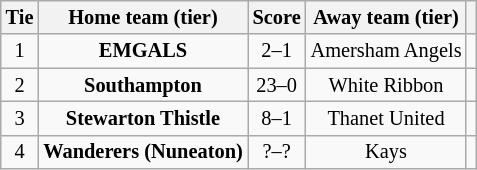<table class="wikitable" style="text-align:center; font-size:85%">
<tr>
<th>Tie</th>
<th>Home team (tier)</th>
<th>Score</th>
<th>Away team (tier)</th>
<th></th>
</tr>
<tr>
<td align="center">1</td>
<td><strong>EMGALS</strong></td>
<td align="center">2–1</td>
<td>Amersham Angels</td>
<td></td>
</tr>
<tr>
<td align="center">2</td>
<td><strong>Southampton</strong></td>
<td align="center">23–0</td>
<td>White Ribbon</td>
<td></td>
</tr>
<tr>
<td align="center">3</td>
<td><strong>Stewarton Thistle</strong></td>
<td align="center">8–1</td>
<td>Thanet United</td>
<td></td>
</tr>
<tr>
<td align="center">4</td>
<td><strong>Wanderers (Nuneaton)</strong></td>
<td align="center">?–?</td>
<td>Kays</td>
<td></td>
</tr>
</table>
